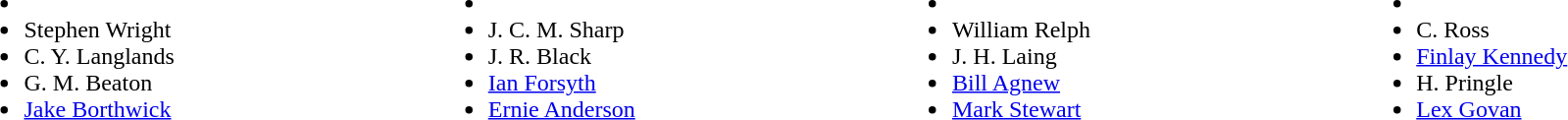<table style="width:100%;">
<tr>
<td style="vertical-align:top; width:20%;"><br><ul><li></li><li> Stephen Wright</li><li> C. Y. Langlands</li><li> G. M. Beaton</li><li> <a href='#'>Jake Borthwick</a></li></ul></td>
<td style="vertical-align:top; width:20%;"><br><ul><li></li><li> J. C. M. Sharp</li><li> J. R. Black</li><li> <a href='#'>Ian Forsyth</a></li><li> <a href='#'>Ernie Anderson</a></li></ul></td>
<td style="vertical-align:top; width:20%;"><br><ul><li></li><li> William Relph</li><li> J. H. Laing</li><li> <a href='#'>Bill Agnew</a></li><li> <a href='#'>Mark Stewart</a></li></ul></td>
<td style="vertical-align:top; width:20%;"><br><ul><li></li><li> C. Ross</li><li> <a href='#'>Finlay Kennedy</a></li><li> H. Pringle</li><li> <a href='#'>Lex Govan</a></li></ul></td>
</tr>
</table>
